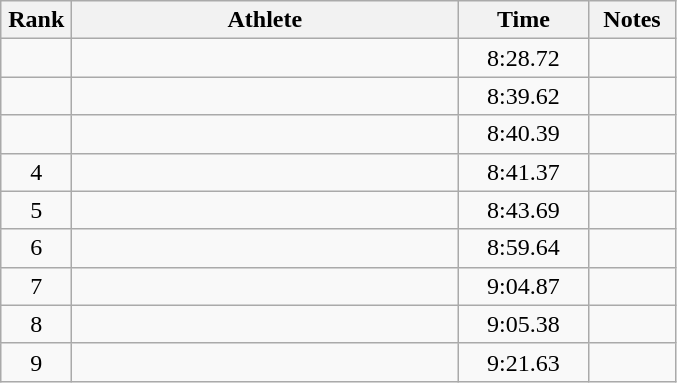<table class="wikitable" style="text-align:center">
<tr>
<th width=40>Rank</th>
<th width=250>Athlete</th>
<th width=80>Time</th>
<th width=50>Notes</th>
</tr>
<tr>
<td></td>
<td align=left></td>
<td>8:28.72</td>
<td></td>
</tr>
<tr>
<td></td>
<td align=left></td>
<td>8:39.62</td>
<td></td>
</tr>
<tr>
<td></td>
<td align=left></td>
<td>8:40.39</td>
<td></td>
</tr>
<tr>
<td>4</td>
<td align=left></td>
<td>8:41.37</td>
<td></td>
</tr>
<tr>
<td>5</td>
<td align=left></td>
<td>8:43.69</td>
<td></td>
</tr>
<tr>
<td>6</td>
<td align=left></td>
<td>8:59.64</td>
<td></td>
</tr>
<tr>
<td>7</td>
<td align=left></td>
<td>9:04.87</td>
<td></td>
</tr>
<tr>
<td>8</td>
<td align=left></td>
<td>9:05.38</td>
<td></td>
</tr>
<tr>
<td>9</td>
<td align=left></td>
<td>9:21.63</td>
<td></td>
</tr>
</table>
